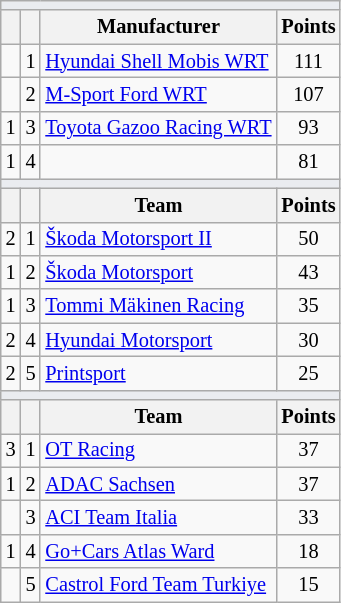<table class="wikitable" style="font-size: 85%;">
<tr>
<td style="background-color:#EAECF0; text-align:center" colspan="4"></td>
</tr>
<tr>
<th></th>
<th></th>
<th>Manufacturer</th>
<th>Points</th>
</tr>
<tr>
<td align="left"></td>
<td align="center">1</td>
<td> <a href='#'>Hyundai Shell Mobis WRT</a></td>
<td align="center">111</td>
</tr>
<tr>
<td align="left"></td>
<td align="center">2</td>
<td> <a href='#'>M-Sport Ford WRT</a></td>
<td align="center">107</td>
</tr>
<tr>
<td align="left"> 1</td>
<td align="center">3</td>
<td> <a href='#'>Toyota Gazoo Racing WRT</a></td>
<td align="center">93</td>
</tr>
<tr>
<td align="left"> 1</td>
<td align="center">4</td>
<td></td>
<td align="center">81</td>
</tr>
<tr>
<td style="background-color:#EAECF0; text-align:center" colspan="4"></td>
</tr>
<tr>
<th></th>
<th></th>
<th>Team</th>
<th>Points</th>
</tr>
<tr>
<td align="left"> 2</td>
<td align="center">1</td>
<td> <a href='#'>Škoda Motorsport II</a></td>
<td align="center">50</td>
</tr>
<tr>
<td align="left"> 1</td>
<td align="center">2</td>
<td> <a href='#'>Škoda Motorsport</a></td>
<td align="center">43</td>
</tr>
<tr>
<td align="left"> 1</td>
<td align="center">3</td>
<td> <a href='#'>Tommi Mäkinen Racing</a></td>
<td align="center">35</td>
</tr>
<tr>
<td align="left"> 2</td>
<td align="center">4</td>
<td> <a href='#'>Hyundai Motorsport</a></td>
<td align="center">30</td>
</tr>
<tr>
<td align="left"> 2</td>
<td align="center">5</td>
<td> <a href='#'>Printsport</a></td>
<td align="center">25</td>
</tr>
<tr>
<td style="background-color:#EAECF0; text-align:center" colspan="4"></td>
</tr>
<tr>
<th></th>
<th></th>
<th>Team</th>
<th>Points</th>
</tr>
<tr>
<td align="left"> 3</td>
<td align="center">1</td>
<td> <a href='#'>OT Racing</a></td>
<td align="center">37</td>
</tr>
<tr>
<td align="left"> 1</td>
<td align="center">2</td>
<td> <a href='#'>ADAC Sachsen</a></td>
<td align="center">37</td>
</tr>
<tr>
<td align="left"></td>
<td align="center">3</td>
<td> <a href='#'>ACI Team Italia</a></td>
<td align="center">33</td>
</tr>
<tr>
<td align="left"> 1</td>
<td align="center">4</td>
<td> <a href='#'>Go+Cars Atlas Ward</a></td>
<td align="center">18</td>
</tr>
<tr>
<td align="left"></td>
<td align="center">5</td>
<td> <a href='#'>Castrol Ford Team Turkiye</a></td>
<td align="center">15</td>
</tr>
</table>
